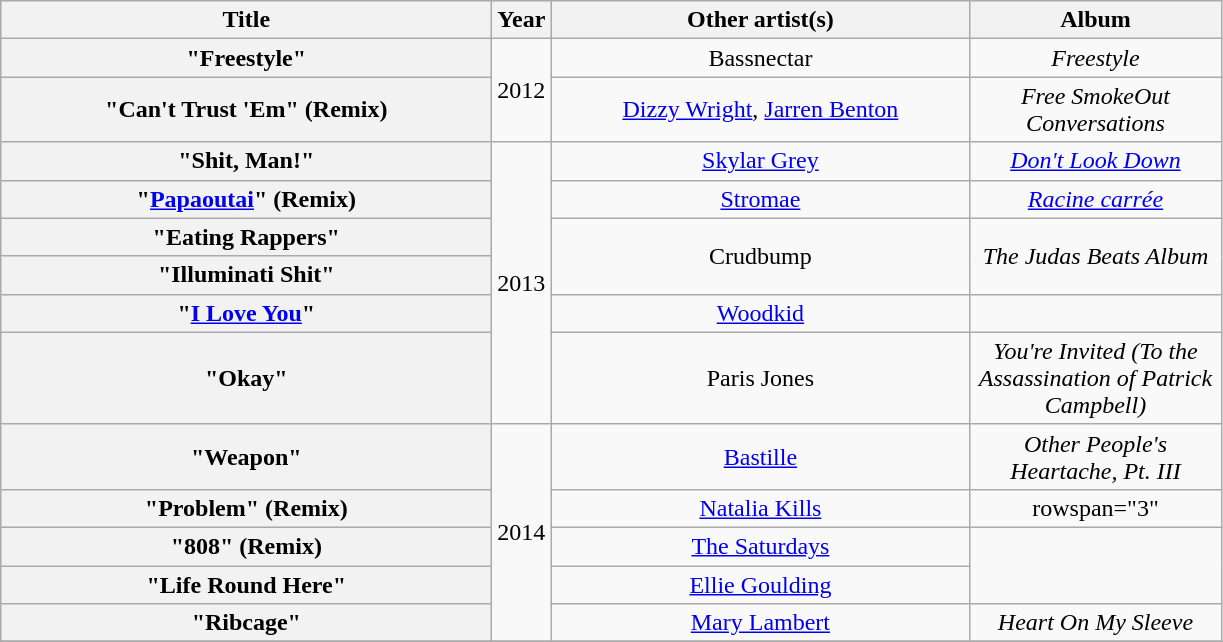<table class="wikitable plainrowheaders" style="text-align:center;">
<tr>
<th scope="col" style="width:20em;">Title</th>
<th scope="col" style="width:1em;">Year</th>
<th scope="col" style="width:17em;">Other artist(s)</th>
<th scope="col" style="width:10em;">Album</th>
</tr>
<tr>
<th scope="row">"Freestyle"</th>
<td rowspan="2">2012</td>
<td>Bassnectar</td>
<td><em>Freestyle</em></td>
</tr>
<tr>
<th scope="row">"Can't Trust 'Em" (Remix)</th>
<td><a href='#'>Dizzy Wright</a>, <a href='#'>Jarren Benton</a></td>
<td><em>Free SmokeOut Conversations</em></td>
</tr>
<tr>
<th scope="row">"Shit, Man!"</th>
<td rowspan="6">2013</td>
<td><a href='#'>Skylar Grey</a></td>
<td><em><a href='#'>Don't Look Down</a></em></td>
</tr>
<tr>
<th scope="row">"<a href='#'>Papaoutai</a>" (Remix)</th>
<td><a href='#'>Stromae</a></td>
<td><em><a href='#'>Racine carrée</a></em></td>
</tr>
<tr>
<th scope="row">"Eating Rappers"</th>
<td rowspan="2">Crudbump</td>
<td rowspan="2"><em>The Judas Beats Album</em></td>
</tr>
<tr>
<th scope="row">"Illuminati Shit"</th>
</tr>
<tr>
<th scope="row">"<a href='#'>I Love You</a>"</th>
<td><a href='#'>Woodkid</a></td>
<td></td>
</tr>
<tr>
<th scope="row">"Okay"</th>
<td>Paris Jones</td>
<td><em>You're Invited (To the Assassination of Patrick Campbell)</em></td>
</tr>
<tr>
<th scope="row">"Weapon"</th>
<td rowspan="5">2014</td>
<td><a href='#'>Bastille</a></td>
<td><em>Other People's Heartache, Pt. III</em></td>
</tr>
<tr>
<th scope="row">"Problem" (Remix)</th>
<td><a href='#'>Natalia Kills</a></td>
<td>rowspan="3" </td>
</tr>
<tr>
<th scope="row">"808" (Remix)</th>
<td><a href='#'>The Saturdays</a></td>
</tr>
<tr>
<th scope="row">"Life Round Here"</th>
<td><a href='#'>Ellie Goulding</a></td>
</tr>
<tr>
<th scope="row">"Ribcage"</th>
<td><a href='#'>Mary Lambert</a></td>
<td><em>Heart On My Sleeve</em></td>
</tr>
<tr>
</tr>
</table>
